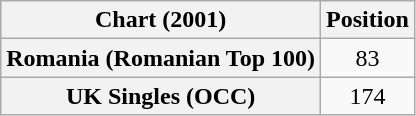<table class="wikitable plainrowheaders" style="text-align:center">
<tr>
<th scope="col">Chart (2001)</th>
<th scope="col">Position</th>
</tr>
<tr>
<th scope="row">Romania (Romanian Top 100)</th>
<td>83</td>
</tr>
<tr>
<th scope="row">UK Singles (OCC)</th>
<td>174</td>
</tr>
</table>
